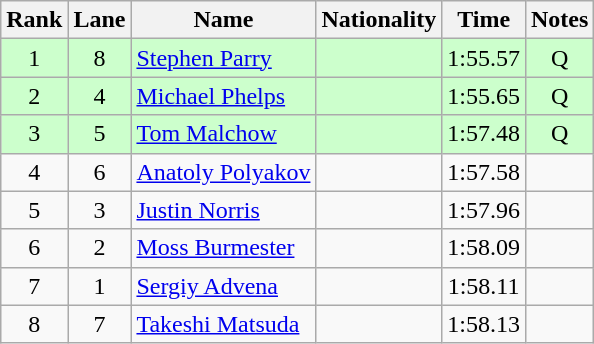<table class="wikitable sortable" style="text-align:center">
<tr>
<th>Rank</th>
<th>Lane</th>
<th>Name</th>
<th>Nationality</th>
<th>Time</th>
<th>Notes</th>
</tr>
<tr bgcolor=#ccffcc>
<td>1</td>
<td>8</td>
<td align=left><a href='#'>Stephen Parry</a></td>
<td align=left></td>
<td>1:55.57</td>
<td>Q</td>
</tr>
<tr bgcolor=#ccffcc>
<td>2</td>
<td>4</td>
<td align=left><a href='#'>Michael Phelps</a></td>
<td align=left></td>
<td>1:55.65</td>
<td>Q</td>
</tr>
<tr bgcolor=#ccffcc>
<td>3</td>
<td>5</td>
<td align=left><a href='#'>Tom Malchow</a></td>
<td align=left></td>
<td>1:57.48</td>
<td>Q</td>
</tr>
<tr>
<td>4</td>
<td>6</td>
<td align=left><a href='#'>Anatoly Polyakov</a></td>
<td align=left></td>
<td>1:57.58</td>
<td></td>
</tr>
<tr>
<td>5</td>
<td>3</td>
<td align=left><a href='#'>Justin Norris</a></td>
<td align=left></td>
<td>1:57.96</td>
<td></td>
</tr>
<tr>
<td>6</td>
<td>2</td>
<td align=left><a href='#'>Moss Burmester</a></td>
<td align=left></td>
<td>1:58.09</td>
<td></td>
</tr>
<tr>
<td>7</td>
<td>1</td>
<td align=left><a href='#'>Sergiy Advena</a></td>
<td align=left></td>
<td>1:58.11</td>
<td></td>
</tr>
<tr>
<td>8</td>
<td>7</td>
<td align=left><a href='#'>Takeshi Matsuda</a></td>
<td align=left></td>
<td>1:58.13</td>
<td></td>
</tr>
</table>
